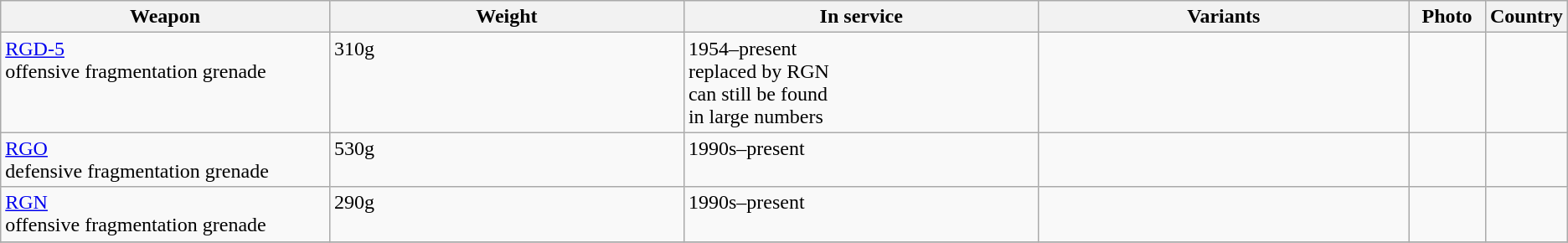<table class="wikitable">
<tr>
<th style="width:22%;", align=left>Weapon</th>
<th style="width:24%;", align=left>Weight</th>
<th style="width:24%;", align=left>In service</th>
<th style="width:25%;", align=left>Variants</th>
<th style="width:29%;">Photo</th>
<th style="width:16%;", align=left>Country</th>
</tr>
<tr>
<td align=left, valign=top><a href='#'>RGD-5</a><br>offensive fragmentation grenade</td>
<td align=left, valign=top>310g</td>
<td align=left, valign=top>1954–present<br>replaced by RGN<br>can still be found<br>in large numbers</td>
<td align=left, valign=top></td>
<td align=center></td>
<td></td>
</tr>
<tr>
<td align=left, valign=top><a href='#'>RGO</a><br>defensive fragmentation grenade</td>
<td align=left, valign=top>530g</td>
<td align=left, valign=top>1990s–present</td>
<td align=left, valign=top></td>
<td align=center></td>
<td></td>
</tr>
<tr>
<td align=left, valign=top><a href='#'>RGN</a><br>offensive fragmentation grenade</td>
<td align=left, valign=top>290g</td>
<td align=left, valign=top>1990s–present</td>
<td align=left, valign=top></td>
<td align=center></td>
<td></td>
</tr>
<tr>
</tr>
</table>
